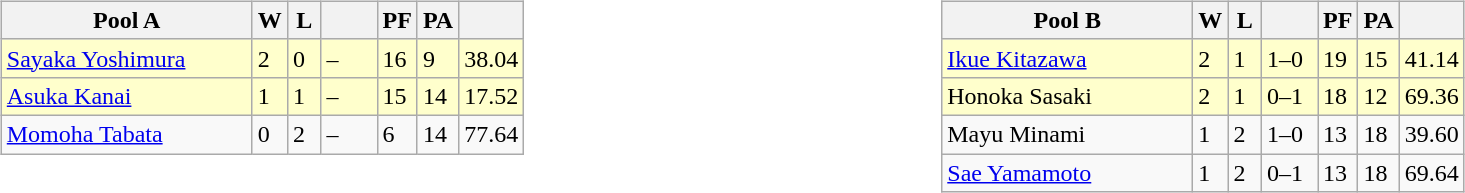<table>
<tr>
<td valign=top width=10%><br><table class=wikitable>
<tr>
<th width=160>Pool A</th>
<th width=15>W</th>
<th width=15>L</th>
<th width=30></th>
<th width=15>PF</th>
<th width=15>PA</th>
<th width=20></th>
</tr>
<tr bgcolor=#ffffcc>
<td> <a href='#'>Sayaka Yoshimura</a></td>
<td>2</td>
<td>0</td>
<td>–</td>
<td>16</td>
<td>9</td>
<td>38.04</td>
</tr>
<tr bgcolor=#ffffcc>
<td> <a href='#'>Asuka Kanai</a></td>
<td>1</td>
<td>1</td>
<td>–</td>
<td>15</td>
<td>14</td>
<td>17.52</td>
</tr>
<tr>
<td> <a href='#'>Momoha Tabata</a></td>
<td>0</td>
<td>2</td>
<td>–</td>
<td>6</td>
<td>14</td>
<td>77.64</td>
</tr>
</table>
</td>
<td valign=top width=10%><br><table class=wikitable>
<tr>
<th width=160>Pool B</th>
<th width=15>W</th>
<th width=15>L</th>
<th width=30></th>
<th width=15>PF</th>
<th width=15>PA</th>
<th width=20></th>
</tr>
<tr bgcolor=#ffffcc>
<td> <a href='#'>Ikue Kitazawa</a></td>
<td>2</td>
<td>1</td>
<td>1–0</td>
<td>19</td>
<td>15</td>
<td>41.14</td>
</tr>
<tr bgcolor=#ffffcc>
<td> Honoka Sasaki</td>
<td>2</td>
<td>1</td>
<td>0–1</td>
<td>18</td>
<td>12</td>
<td>69.36</td>
</tr>
<tr>
<td> Mayu Minami</td>
<td>1</td>
<td>2</td>
<td>1–0</td>
<td>13</td>
<td>18</td>
<td>39.60</td>
</tr>
<tr>
<td> <a href='#'>Sae Yamamoto</a></td>
<td>1</td>
<td>2</td>
<td>0–1</td>
<td>13</td>
<td>18</td>
<td>69.64</td>
</tr>
</table>
</td>
</tr>
</table>
